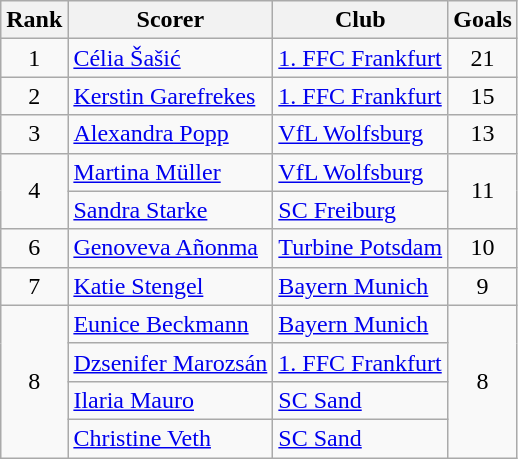<table class="wikitable" style="text-align:center">
<tr>
<th>Rank</th>
<th>Scorer</th>
<th>Club</th>
<th>Goals</th>
</tr>
<tr>
<td>1</td>
<td align="left"> <a href='#'>Célia Šašić</a></td>
<td align="left"><a href='#'>1. FFC Frankfurt</a></td>
<td>21</td>
</tr>
<tr>
<td>2</td>
<td align="left"> <a href='#'>Kerstin Garefrekes</a></td>
<td align="left"><a href='#'>1. FFC Frankfurt</a></td>
<td>15</td>
</tr>
<tr>
<td>3</td>
<td align="left"> <a href='#'>Alexandra Popp</a></td>
<td align="left"><a href='#'>VfL Wolfsburg</a></td>
<td>13</td>
</tr>
<tr>
<td rowspan=2>4</td>
<td align="left"> <a href='#'>Martina Müller</a></td>
<td align="left"><a href='#'>VfL Wolfsburg</a></td>
<td rowspan=2>11</td>
</tr>
<tr>
<td align="left"> <a href='#'>Sandra Starke</a></td>
<td align="left"><a href='#'>SC Freiburg</a></td>
</tr>
<tr>
<td>6</td>
<td align="left"> <a href='#'>Genoveva Añonma</a></td>
<td align="left"><a href='#'>Turbine Potsdam</a></td>
<td>10</td>
</tr>
<tr>
<td>7</td>
<td align="left"> <a href='#'>Katie Stengel</a></td>
<td align="left"><a href='#'>Bayern Munich</a></td>
<td>9</td>
</tr>
<tr>
<td rowspan=4>8</td>
<td align="left"> <a href='#'>Eunice Beckmann</a></td>
<td align="left"><a href='#'>Bayern Munich</a></td>
<td rowspan=4>8</td>
</tr>
<tr>
<td align="left"> <a href='#'>Dzsenifer Marozsán</a></td>
<td align="left"><a href='#'>1. FFC Frankfurt</a></td>
</tr>
<tr>
<td align="left"> <a href='#'>Ilaria Mauro</a></td>
<td align="left"><a href='#'>SC Sand</a></td>
</tr>
<tr>
<td align="left"> <a href='#'>Christine Veth</a></td>
<td align="left"><a href='#'>SC Sand</a></td>
</tr>
</table>
